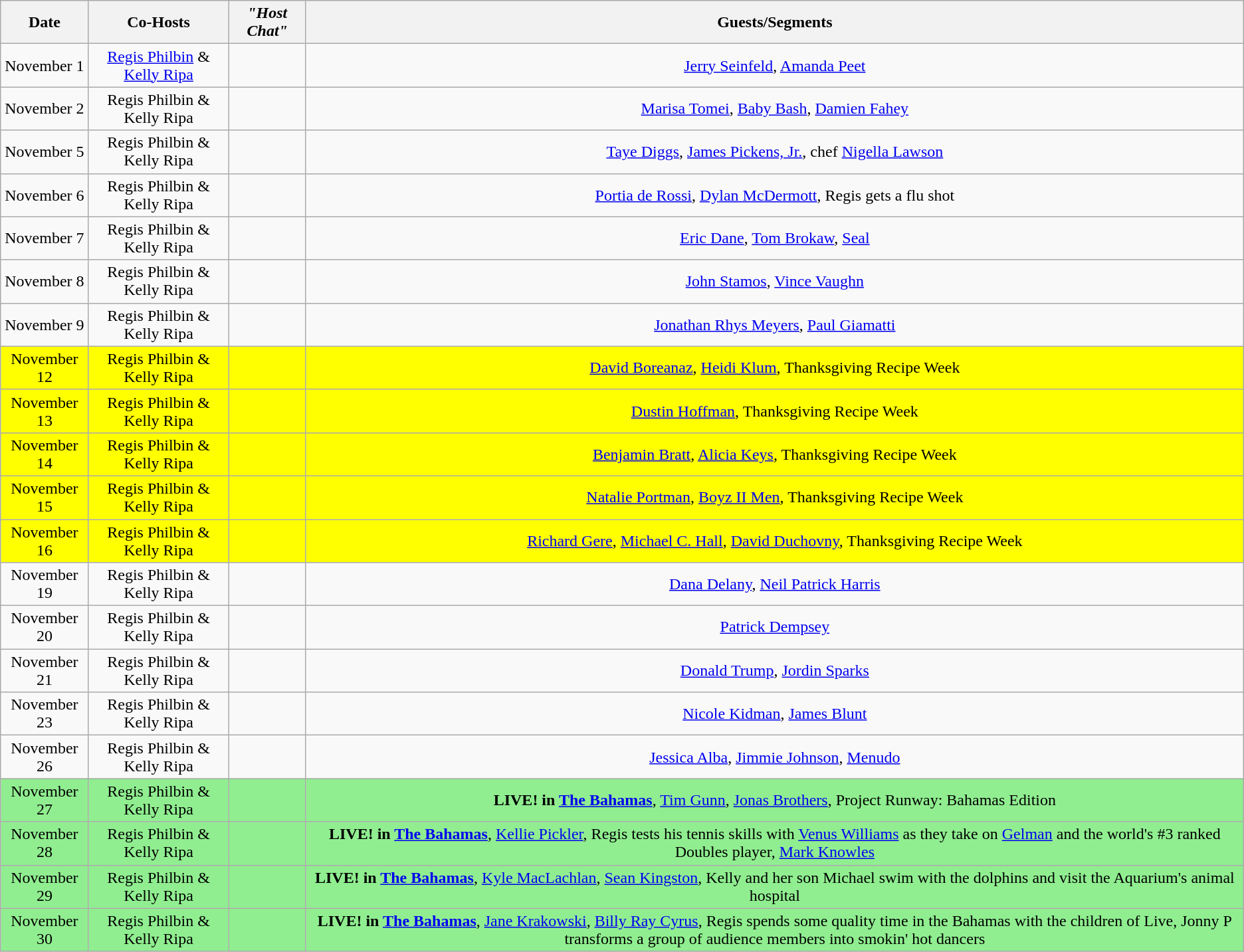<table class="wikitable sortable" style="text-align:center;">
<tr>
<th>Date</th>
<th>Co-Hosts</th>
<th><em>"Host Chat"</em></th>
<th>Guests/Segments</th>
</tr>
<tr>
<td>November 1</td>
<td><a href='#'>Regis Philbin</a> & <a href='#'>Kelly Ripa</a></td>
<td></td>
<td><a href='#'>Jerry Seinfeld</a>, <a href='#'>Amanda Peet</a></td>
</tr>
<tr>
<td>November 2</td>
<td>Regis Philbin & Kelly Ripa</td>
<td></td>
<td><a href='#'>Marisa Tomei</a>, <a href='#'>Baby Bash</a>, <a href='#'>Damien Fahey</a></td>
</tr>
<tr>
<td>November 5</td>
<td>Regis Philbin & Kelly Ripa</td>
<td></td>
<td><a href='#'>Taye Diggs</a>, <a href='#'>James Pickens, Jr.</a>, chef <a href='#'>Nigella Lawson</a></td>
</tr>
<tr>
<td>November 6</td>
<td>Regis Philbin & Kelly Ripa</td>
<td></td>
<td><a href='#'>Portia de Rossi</a>, <a href='#'>Dylan McDermott</a>, Regis gets a flu shot</td>
</tr>
<tr>
<td>November 7</td>
<td>Regis Philbin & Kelly Ripa</td>
<td></td>
<td><a href='#'>Eric Dane</a>, <a href='#'>Tom Brokaw</a>, <a href='#'>Seal</a></td>
</tr>
<tr>
<td>November 8</td>
<td>Regis Philbin & Kelly Ripa</td>
<td></td>
<td><a href='#'>John Stamos</a>, <a href='#'>Vince Vaughn</a></td>
</tr>
<tr>
<td>November 9</td>
<td>Regis Philbin & Kelly Ripa</td>
<td></td>
<td><a href='#'>Jonathan Rhys Meyers</a>, <a href='#'>Paul Giamatti</a></td>
</tr>
<tr style="background:yellow;">
<td>November 12</td>
<td>Regis Philbin & Kelly Ripa</td>
<td></td>
<td><a href='#'>David Boreanaz</a>, <a href='#'>Heidi Klum</a>, Thanksgiving Recipe Week</td>
</tr>
<tr style="background:yellow;">
<td>November 13</td>
<td>Regis Philbin & Kelly Ripa</td>
<td></td>
<td><a href='#'>Dustin Hoffman</a>, Thanksgiving Recipe Week</td>
</tr>
<tr style="background:yellow;">
<td>November 14</td>
<td>Regis Philbin & Kelly Ripa</td>
<td></td>
<td><a href='#'>Benjamin Bratt</a>, <a href='#'>Alicia Keys</a>, Thanksgiving Recipe Week</td>
</tr>
<tr style="background:yellow;">
<td>November 15</td>
<td>Regis Philbin & Kelly Ripa</td>
<td></td>
<td><a href='#'>Natalie Portman</a>, <a href='#'>Boyz II Men</a>, Thanksgiving Recipe Week</td>
</tr>
<tr style="background:yellow;">
<td>November 16</td>
<td>Regis Philbin & Kelly Ripa</td>
<td></td>
<td><a href='#'>Richard Gere</a>, <a href='#'>Michael C. Hall</a>, <a href='#'>David Duchovny</a>, Thanksgiving Recipe Week</td>
</tr>
<tr>
<td>November 19</td>
<td>Regis Philbin & Kelly Ripa</td>
<td></td>
<td><a href='#'>Dana Delany</a>, <a href='#'>Neil Patrick Harris</a></td>
</tr>
<tr>
<td>November 20</td>
<td>Regis Philbin & Kelly Ripa</td>
<td></td>
<td><a href='#'>Patrick Dempsey</a></td>
</tr>
<tr>
<td>November 21</td>
<td>Regis Philbin & Kelly Ripa</td>
<td></td>
<td><a href='#'>Donald Trump</a>, <a href='#'>Jordin Sparks</a></td>
</tr>
<tr>
<td>November 23</td>
<td>Regis Philbin & Kelly Ripa</td>
<td></td>
<td><a href='#'>Nicole Kidman</a>, <a href='#'>James Blunt</a></td>
</tr>
<tr>
<td>November 26</td>
<td>Regis Philbin & Kelly Ripa</td>
<td></td>
<td><a href='#'>Jessica Alba</a>, <a href='#'>Jimmie Johnson</a>, <a href='#'>Menudo</a></td>
</tr>
<tr style="background:lightgreen;">
<td>November 27</td>
<td>Regis Philbin & Kelly Ripa</td>
<td></td>
<td><strong>LIVE! in <a href='#'>The Bahamas</a></strong>, <a href='#'>Tim Gunn</a>, <a href='#'>Jonas Brothers</a>, Project Runway: Bahamas Edition</td>
</tr>
<tr style="background:lightgreen;">
<td>November 28</td>
<td>Regis Philbin & Kelly Ripa</td>
<td></td>
<td><strong>LIVE! in <a href='#'>The Bahamas</a></strong>, <a href='#'>Kellie Pickler</a>, Regis tests his tennis skills with <a href='#'>Venus Williams</a> as they take on <a href='#'>Gelman</a> and the world's #3 ranked Doubles player, <a href='#'>Mark Knowles</a></td>
</tr>
<tr style="background:lightgreen;">
<td>November 29</td>
<td>Regis Philbin & Kelly Ripa</td>
<td></td>
<td><strong>LIVE! in <a href='#'>The Bahamas</a></strong>, <a href='#'>Kyle MacLachlan</a>, <a href='#'>Sean Kingston</a>, Kelly and her son Michael swim with the dolphins and visit the Aquarium's animal hospital</td>
</tr>
<tr style="background:lightgreen;">
<td>November 30</td>
<td>Regis Philbin & Kelly Ripa</td>
<td></td>
<td><strong>LIVE! in <a href='#'>The Bahamas</a></strong>, <a href='#'>Jane Krakowski</a>, <a href='#'>Billy Ray Cyrus</a>, Regis spends some quality time in the Bahamas with the children of Live, Jonny P transforms a group of audience members into smokin' hot dancers</td>
</tr>
</table>
